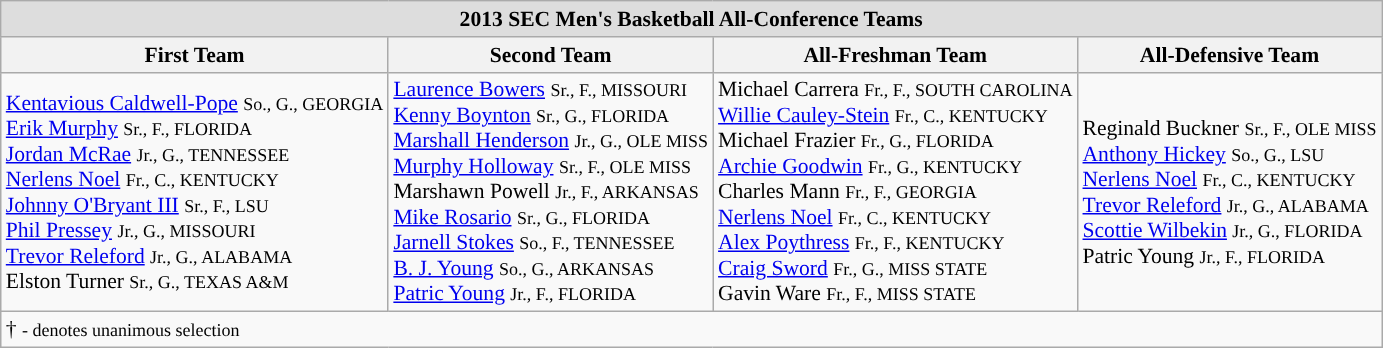<table class="wikitable" style="white-space:nowrap; font-size:90%;">
<tr>
<td colspan="7" style="text-align:center; background:#ddd;"><strong>2013 SEC Men's Basketball All-Conference Teams</strong></td>
</tr>
<tr>
<th>First Team</th>
<th>Second Team</th>
<th>All-Freshman Team</th>
<th>All-Defensive Team</th>
</tr>
<tr>
<td><a href='#'>Kentavious Caldwell-Pope</a> <small>So., G., GEORGIA</small><br><a href='#'>Erik Murphy</a> <small>Sr., F., FLORIDA</small><br><a href='#'>Jordan McRae</a> <small>Jr., G., TENNESSEE</small><br><a href='#'>Nerlens Noel</a> <small>Fr., C., KENTUCKY</small><br><a href='#'>Johnny O'Bryant III</a> <small>Sr., F., LSU</small><br><a href='#'>Phil Pressey</a> <small>Jr., G., MISSOURI</small><br><a href='#'>Trevor Releford</a> <small>Jr., G., ALABAMA</small><br>Elston Turner <small>Sr., G., TEXAS A&M</small><br></td>
<td><a href='#'>Laurence Bowers</a> <small>Sr., F., MISSOURI</small><br><a href='#'>Kenny Boynton</a> <small>Sr., G., FLORIDA</small><br><a href='#'>Marshall Henderson</a> <small>Jr., G., OLE MISS</small><br><a href='#'>Murphy Holloway</a> <small>Sr., F., OLE MISS</small><br>Marshawn Powell <small>Jr., F., ARKANSAS</small><br><a href='#'>Mike Rosario</a> <small>Sr., G., FLORIDA</small><br><a href='#'>Jarnell Stokes</a> <small>So., F., TENNESSEE</small><br><a href='#'>B. J. Young</a> <small>So., G., ARKANSAS</small><br><a href='#'>Patric Young</a> <small>Jr., F., FLORIDA</small><br></td>
<td>Michael Carrera <small>Fr., F., SOUTH CAROLINA</small><br><a href='#'>Willie Cauley-Stein</a> <small>Fr., C., KENTUCKY</small><br>Michael Frazier <small>Fr., G., FLORIDA</small><br><a href='#'>Archie Goodwin</a> <small>Fr., G., KENTUCKY</small><br>Charles Mann <small>Fr., F., GEORGIA</small><br><a href='#'>Nerlens Noel</a> <small>Fr., C., KENTUCKY</small><br><a href='#'>Alex Poythress</a> <small>Fr., F., KENTUCKY</small><br><a href='#'>Craig Sword</a> <small>Fr., G., MISS STATE</small><br>Gavin Ware <small>Fr., F., MISS STATE</small><br></td>
<td>Reginald Buckner <small>Sr., F., OLE MISS</small><br><a href='#'>Anthony Hickey</a> <small>So., G., LSU</small><br><a href='#'>Nerlens Noel</a> <small>Fr., C., KENTUCKY</small><br><a href='#'>Trevor Releford</a> <small>Jr., G., ALABAMA</small><br><a href='#'>Scottie Wilbekin</a> <small>Jr., G., FLORIDA</small><br>Patric Young <small>Jr., F., FLORIDA</small><br></td>
</tr>
<tr>
<td colspan="5" style="text-align:left;">† <small>- denotes unanimous selection</small></td>
</tr>
</table>
